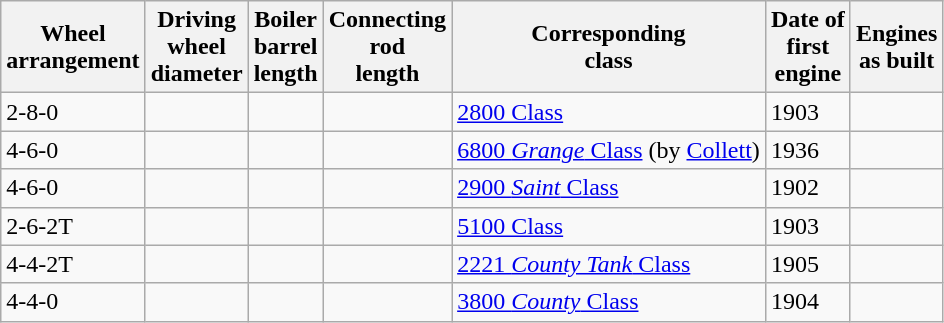<table class="wikitable sortable">
<tr>
<th>Wheel<br>arrangement</th>
<th>Driving<br>wheel<br>diameter</th>
<th>Boiler<br>barrel<br>length</th>
<th>Connecting<br>rod<br>length</th>
<th>Corresponding<br>class</th>
<th>Date of<br>first<br>engine</th>
<th class="unsortable">Engines<br>as built</th>
</tr>
<tr>
<td data-sort-value="8-2-0">2-8-0</td>
<td></td>
<td></td>
<td></td>
<td><a href='#'>2800 Class</a></td>
<td>1903</td>
<td><br></td>
</tr>
<tr>
<td data-sort-value="6-4-0">4-6-0</td>
<td></td>
<td></td>
<td></td>
<td><a href='#'>6800 <em>Grange</em> Class</a> (by <a href='#'>Collett</a>)</td>
<td>1936</td>
<td></td>
</tr>
<tr>
<td data-sort-value="6-4-0">4-6-0</td>
<td></td>
<td></td>
<td></td>
<td><a href='#'>2900 <em>Saint</em> Class</a></td>
<td>1902</td>
<td></td>
</tr>
<tr>
<td data-sort-value="6-2-2T">2-6-2T</td>
<td></td>
<td></td>
<td></td>
<td><a href='#'>5100 Class</a></td>
<td>1903</td>
<td></td>
</tr>
<tr>
<td data-sort-value="4-4-2T">4-4-2T</td>
<td></td>
<td></td>
<td></td>
<td><a href='#'>2221 <em>County Tank</em> Class</a></td>
<td>1905</td>
<td></td>
</tr>
<tr>
<td data-sort-value="4-4-0">4-4-0</td>
<td></td>
<td></td>
<td></td>
<td><a href='#'>3800 <em>County</em> Class</a></td>
<td>1904</td>
<td></td>
</tr>
</table>
